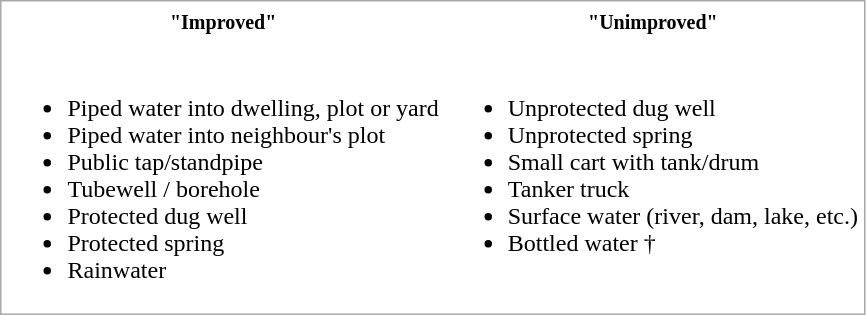<table cellpadding="2" style="border: 1px solid darkgray;">
<tr>
<th><small>"Improved"</small></th>
<th><small>"Unimproved"</small></th>
</tr>
<tr valign="top">
<td><br><ul><li>Piped water into dwelling, plot or yard</li><li>Piped water into neighbour's plot</li><li>Public tap/standpipe</li><li>Tubewell / borehole</li><li>Protected dug well</li><li>Protected spring</li><li>Rainwater</li></ul></td>
<td><br><ul><li>Unprotected dug well</li><li>Unprotected spring</li><li>Small cart with tank/drum</li><li>Tanker truck</li><li>Surface water (river, dam, lake, etc.)</li><li>Bottled water †</li></ul></td>
</tr>
</table>
